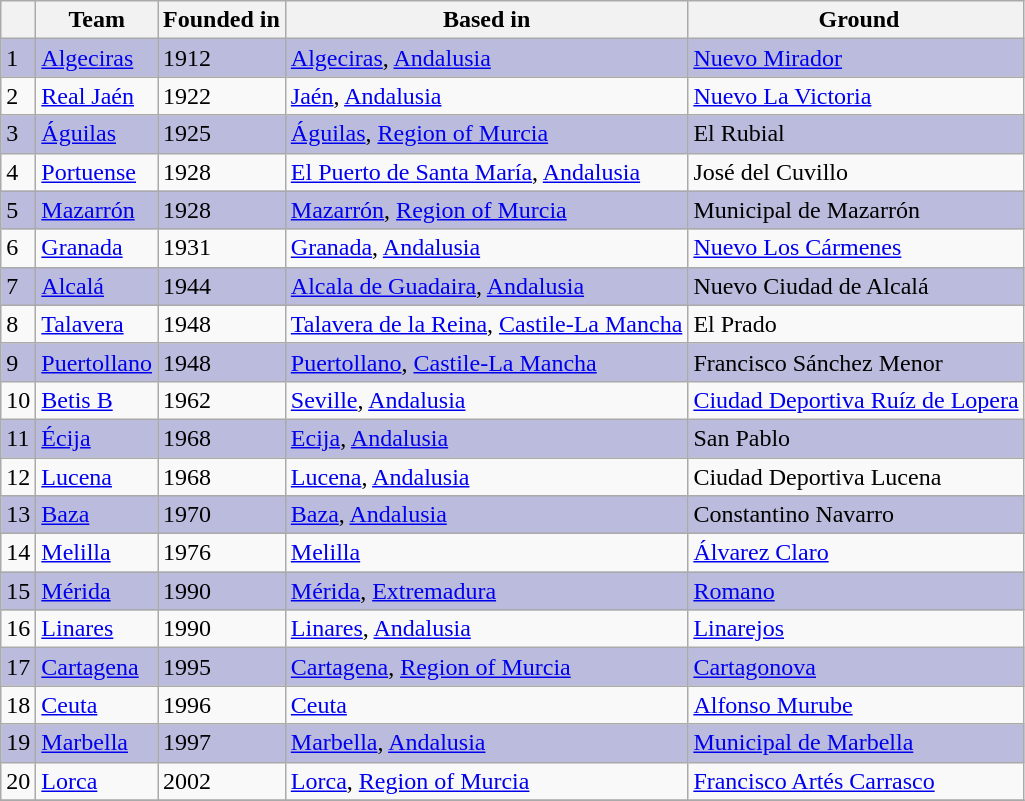<table class="wikitable">
<tr>
<th></th>
<th>Team</th>
<th>Founded in</th>
<th>Based in</th>
<th> Ground</th>
</tr>
<tr style="background:#BBBBDD;">
<td>1</td>
<td><a href='#'>Algeciras</a></td>
<td>1912</td>
<td><a href='#'>Algeciras</a>, <a href='#'>Andalusia</a></td>
<td><a href='#'>Nuevo Mirador</a></td>
</tr>
<tr>
<td>2</td>
<td><a href='#'>Real Jaén</a></td>
<td>1922</td>
<td><a href='#'>Jaén</a>, <a href='#'>Andalusia</a></td>
<td><a href='#'>Nuevo La Victoria</a></td>
</tr>
<tr style="background:#BBBBDD;">
<td>3</td>
<td><a href='#'>Águilas</a></td>
<td>1925</td>
<td><a href='#'>Águilas</a>, <a href='#'>Region of Murcia</a></td>
<td>El Rubial</td>
</tr>
<tr>
<td>4</td>
<td><a href='#'>Portuense</a></td>
<td>1928</td>
<td><a href='#'>El Puerto de Santa María</a>, <a href='#'>Andalusia</a></td>
<td>José del Cuvillo</td>
</tr>
<tr style="background:#BBBBDD;">
<td>5</td>
<td><a href='#'>Mazarrón</a></td>
<td>1928</td>
<td><a href='#'>Mazarrón</a>, <a href='#'>Region of Murcia</a></td>
<td>Municipal de Mazarrón</td>
</tr>
<tr>
<td>6</td>
<td><a href='#'>Granada</a></td>
<td>1931</td>
<td><a href='#'>Granada</a>, <a href='#'>Andalusia</a></td>
<td><a href='#'>Nuevo Los Cármenes</a></td>
</tr>
<tr style="background:#BBBBDD;">
<td>7</td>
<td><a href='#'>Alcalá</a></td>
<td>1944</td>
<td><a href='#'>Alcala de Guadaira</a>, <a href='#'>Andalusia</a></td>
<td>Nuevo Ciudad de Alcalá</td>
</tr>
<tr>
<td>8</td>
<td><a href='#'>Talavera</a></td>
<td>1948</td>
<td><a href='#'>Talavera de la Reina</a>, <a href='#'>Castile-La Mancha</a></td>
<td>El Prado</td>
</tr>
<tr style="background:#BBBBDD;">
<td>9</td>
<td><a href='#'>Puertollano</a></td>
<td>1948</td>
<td><a href='#'>Puertollano</a>, <a href='#'>Castile-La Mancha</a></td>
<td>Francisco Sánchez Menor</td>
</tr>
<tr>
<td>10</td>
<td><a href='#'>Betis B</a></td>
<td>1962</td>
<td><a href='#'>Seville</a>, <a href='#'>Andalusia</a></td>
<td><a href='#'>Ciudad Deportiva Ruíz de Lopera</a></td>
</tr>
<tr style="background:#BBBBDD;">
<td>11</td>
<td><a href='#'>Écija</a></td>
<td>1968</td>
<td><a href='#'>Ecija</a>, <a href='#'>Andalusia</a></td>
<td>San Pablo</td>
</tr>
<tr>
<td>12</td>
<td><a href='#'>Lucena</a></td>
<td>1968</td>
<td><a href='#'>Lucena</a>, <a href='#'>Andalusia</a></td>
<td>Ciudad Deportiva Lucena</td>
</tr>
<tr style="background:#BBBBDD;">
<td>13</td>
<td><a href='#'>Baza</a></td>
<td>1970</td>
<td><a href='#'>Baza</a>, <a href='#'>Andalusia</a></td>
<td>Constantino Navarro</td>
</tr>
<tr>
<td>14</td>
<td><a href='#'>Melilla</a></td>
<td>1976</td>
<td><a href='#'>Melilla</a></td>
<td><a href='#'>Álvarez Claro</a></td>
</tr>
<tr style="background:#BBBBDD;">
<td>15</td>
<td><a href='#'>Mérida</a></td>
<td>1990</td>
<td><a href='#'>Mérida</a>, <a href='#'>Extremadura</a></td>
<td><a href='#'>Romano</a></td>
</tr>
<tr>
<td>16</td>
<td><a href='#'>Linares</a></td>
<td>1990</td>
<td><a href='#'>Linares</a>, <a href='#'>Andalusia</a></td>
<td><a href='#'>Linarejos</a></td>
</tr>
<tr style="background:#BBBBDD;">
<td>17</td>
<td><a href='#'>Cartagena</a></td>
<td>1995</td>
<td><a href='#'>Cartagena</a>, <a href='#'>Region of Murcia</a></td>
<td><a href='#'>Cartagonova</a></td>
</tr>
<tr>
<td>18</td>
<td><a href='#'>Ceuta</a></td>
<td>1996</td>
<td><a href='#'>Ceuta</a></td>
<td><a href='#'>Alfonso Murube</a></td>
</tr>
<tr style="background:#BBBBDD;">
<td>19</td>
<td><a href='#'>Marbella</a></td>
<td>1997</td>
<td><a href='#'>Marbella</a>, <a href='#'>Andalusia</a></td>
<td><a href='#'>Municipal de Marbella</a></td>
</tr>
<tr>
<td>20</td>
<td><a href='#'>Lorca</a></td>
<td>2002</td>
<td><a href='#'>Lorca</a>, <a href='#'>Region of Murcia</a></td>
<td><a href='#'>Francisco Artés Carrasco</a></td>
</tr>
<tr style="background:#BBBBDD;">
</tr>
</table>
